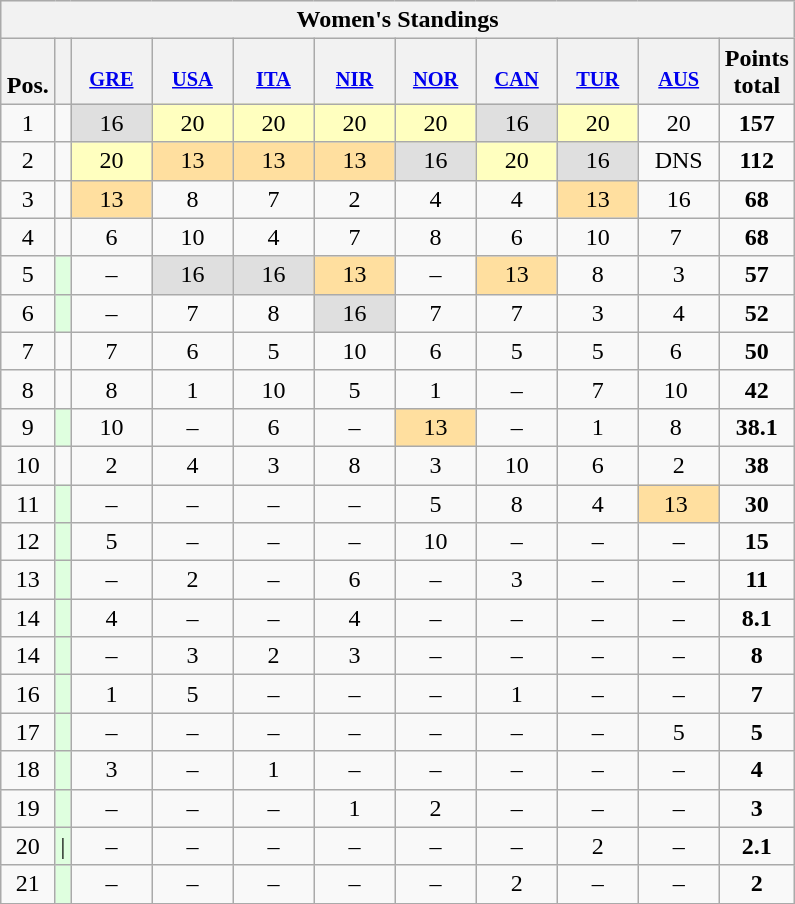<table class="wikitable" style="text-align:center;">
<tr bgcolor="#efefef">
<th colspan=13 style="border-right:0px;";>Women's Standings<br></th>
</tr>
<tr bgcolor="#efefef">
<th style="width:1.8em;"> <br>Pos.</th>
<th></th>
<th style="width:3.5em; vertical-align:top; font-size:85%;"><br><a href='#'>GRE</a></th>
<th style="width:3.5em; vertical-align:top; font-size:85%;"><br><a href='#'>USA</a></th>
<th style="width:3.5em; vertical-align:top; font-size:85%;"><br><a href='#'>ITA</a></th>
<th style="width:3.5em; vertical-align:top; font-size:85%;"><br><a href='#'>NIR</a></th>
<th style="width:3.5em; vertical-align:top; font-size:85%;"><br><a href='#'>NOR</a></th>
<th style="width:3.5em; vertical-align:top; font-size:85%;"><br><a href='#'>CAN</a></th>
<th style="width:3.5em; vertical-align:top; font-size:85%;"><br><a href='#'>TUR</a></th>
<th style="width:3.5em; vertical-align:top; font-size:85%;"><br><a href='#'>AUS</a></th>
<th>Points<br>total</th>
</tr>
<tr>
<td>1</td>
<td align="left"></td>
<td bgcolor=#DFDFDF>16</td>
<td bgcolor=#FFFFBF>20</td>
<td bgcolor=#FFFFBF>20</td>
<td bgcolor=#FFFFBF>20</td>
<td bgcolor=#FFFFBF>20</td>
<td bgcolor=#DFDFDF>16</td>
<td bgcolor=#FFFFBF>20</td>
<td  bgcolor=#FFFFBF>20</td>
<td><strong>157</strong></td>
</tr>
<tr>
<td>2</td>
<td align="left"></td>
<td bgcolor=#FFFFBF>20</td>
<td bgcolor=#FFDF9F>13</td>
<td bgcolor=#FFDF9F>13</td>
<td bgcolor=#FFDF9F>13</td>
<td bgcolor=#DFDFDF>16</td>
<td bgcolor=#FFFFBF>20</td>
<td bgcolor=#DFDFDF>16</td>
<td>DNS</td>
<td><strong>112</strong></td>
</tr>
<tr>
<td>3</td>
<td " align="left"></td>
<td bgcolor="#FFDF9F">13</td>
<td>8</td>
<td>7</td>
<td>2</td>
<td>4</td>
<td>4</td>
<td bgcolor=#FFDF9F>13</td>
<td  bgcolor=#DFDFDF>16</td>
<td><strong>68</strong></td>
</tr>
<tr>
<td>4</td>
<td align="left"></td>
<td>6</td>
<td>10</td>
<td>4</td>
<td>7</td>
<td>8</td>
<td>6</td>
<td>10</td>
<td>7 </td>
<td><strong>68</strong></td>
</tr>
<tr>
<td>5</td>
<td style="background:#dfffdf;align="left"></td>
<td>–</td>
<td bgcolor="#DFDFDF">16</td>
<td bgcolor=#DFDFDF>16</td>
<td bgcolor=#FFDF9F>13</td>
<td>–</td>
<td bgcolor="#FFDF9F">13</td>
<td>8</td>
<td>3</td>
<td><strong>57</strong></td>
</tr>
<tr>
<td>6</td>
<td style="background:#dfffdf;" align="left"></td>
<td>–</td>
<td>7</td>
<td>8</td>
<td bgcolor="#DFDFDF">16</td>
<td>7</td>
<td>7</td>
<td>3</td>
<td>4</td>
<td><strong>52</strong></td>
</tr>
<tr>
<td>7</td>
<td align="left"></td>
<td>7</td>
<td>6</td>
<td>5</td>
<td>10</td>
<td>6</td>
<td>5</td>
<td>5</td>
<td>6 </td>
<td><strong>50</strong></td>
</tr>
<tr>
<td>8</td>
<td align="left"></td>
<td>8</td>
<td>1</td>
<td>10</td>
<td>5</td>
<td>1</td>
<td>–</td>
<td>7</td>
<td>10 </td>
<td><strong>42</strong></td>
</tr>
<tr>
<td>9</td>
<td style="background:#dfffdf;" align="left"></td>
<td>10</td>
<td>–</td>
<td>6</td>
<td>–</td>
<td bgcolor="#FFDF9F">13</td>
<td>–</td>
<td>1</td>
<td>8 </td>
<td><strong>38.1</strong></td>
</tr>
<tr>
<td>10</td>
<td align="left"></td>
<td>2</td>
<td>4</td>
<td>3</td>
<td>8</td>
<td>3</td>
<td>10</td>
<td>6</td>
<td>2</td>
<td><strong>38</strong></td>
</tr>
<tr>
<td>11</td>
<td style="background:#dfffdf;" align="left"></td>
<td>–</td>
<td>–</td>
<td>–</td>
<td>–</td>
<td>5</td>
<td>8</td>
<td>4</td>
<td bgcolor=#FFDF9F>13 </td>
<td><strong>30</strong></td>
</tr>
<tr>
<td>12</td>
<td style="background:#dfffdf;" align="left"></td>
<td>5</td>
<td>–</td>
<td>–</td>
<td>–</td>
<td>10</td>
<td>–</td>
<td>–</td>
<td>–</td>
<td><strong>15</strong></td>
</tr>
<tr>
<td>13</td>
<td style="background:#dfffdf;" align="left"></td>
<td>–</td>
<td>2</td>
<td>–</td>
<td>6</td>
<td>–</td>
<td>3</td>
<td>–</td>
<td>–</td>
<td><strong>11</strong></td>
</tr>
<tr>
<td>14</td>
<td style="background:#dfffdf;" align="left"></td>
<td>4</td>
<td>–</td>
<td>–</td>
<td>4</td>
<td>–</td>
<td>–</td>
<td>–</td>
<td>–</td>
<td><strong>8.1</strong></td>
</tr>
<tr>
<td>14</td>
<td style="background:#dfffdf;" align="left"></td>
<td>–</td>
<td>3</td>
<td>2</td>
<td>3</td>
<td>–</td>
<td>–</td>
<td>–</td>
<td>–</td>
<td><strong>8</strong></td>
</tr>
<tr>
<td>16</td>
<td style="background:#dfffdf;" align="left"></td>
<td>1</td>
<td>5</td>
<td>–</td>
<td>–</td>
<td>–</td>
<td>1</td>
<td>–</td>
<td>–</td>
<td><strong>7</strong></td>
</tr>
<tr>
<td>17</td>
<td style="background:#dfffdf;" align="left"></td>
<td>–</td>
<td>–</td>
<td>–</td>
<td>–</td>
<td>–</td>
<td>–</td>
<td>–</td>
<td>5</td>
<td><strong>5</strong></td>
</tr>
<tr>
<td>18</td>
<td style="background:#dfffdf;" align="left"></td>
<td>3</td>
<td>–</td>
<td>1</td>
<td>–</td>
<td>–</td>
<td>–</td>
<td>–</td>
<td>–</td>
<td><strong>4</strong></td>
</tr>
<tr>
<td>19</td>
<td style="background:#dfffdf;" align="left"></td>
<td>–</td>
<td>–</td>
<td>–</td>
<td>1</td>
<td>2</td>
<td>–</td>
<td>–</td>
<td>–</td>
<td><strong>3</strong></td>
</tr>
<tr>
<td>20</td>
<td style="background:#dfffdf;" align="left">|</td>
<td>–</td>
<td>–</td>
<td>–</td>
<td>–</td>
<td>–</td>
<td>–</td>
<td>2</td>
<td>–</td>
<td><strong>2.1</strong></td>
</tr>
<tr>
<td>21</td>
<td style="background:#dfffdf;" align="left"></td>
<td>–</td>
<td>–</td>
<td>–</td>
<td>–</td>
<td>–</td>
<td>2</td>
<td>–</td>
<td>–</td>
<td><strong>2</strong></td>
</tr>
<tr>
</tr>
</table>
